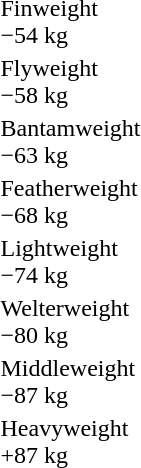<table>
<tr>
<td rowspan=2>Finweight<br>−54 kg</td>
<td rowspan=2></td>
<td rowspan=2></td>
<td></td>
</tr>
<tr>
<td></td>
</tr>
<tr>
<td rowspan=2>Flyweight<br>−58 kg</td>
<td rowspan=2></td>
<td rowspan=2></td>
<td></td>
</tr>
<tr>
<td></td>
</tr>
<tr>
<td rowspan=2>Bantamweight<br>−63 kg</td>
<td rowspan=2></td>
<td rowspan=2></td>
<td></td>
</tr>
<tr>
<td></td>
</tr>
<tr>
<td rowspan=2>Featherweight<br>−68 kg</td>
<td rowspan=2></td>
<td rowspan=2></td>
<td></td>
</tr>
<tr>
<td></td>
</tr>
<tr>
<td rowspan=2>Lightweight<br>−74 kg</td>
<td rowspan=2></td>
<td rowspan=2></td>
<td></td>
</tr>
<tr>
<td></td>
</tr>
<tr>
<td rowspan=2>Welterweight<br>−80 kg</td>
<td rowspan=2></td>
<td rowspan=2></td>
<td></td>
</tr>
<tr>
<td></td>
</tr>
<tr>
<td rowspan=2>Middleweight<br>−87 kg</td>
<td rowspan=2></td>
<td rowspan=2></td>
<td></td>
</tr>
<tr>
<td></td>
</tr>
<tr>
<td rowspan=2>Heavyweight<br>+87 kg</td>
<td rowspan=2></td>
<td rowspan=2></td>
<td></td>
</tr>
<tr>
<td></td>
</tr>
</table>
